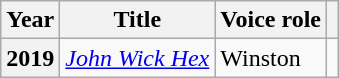<table class="wikitable plainrowheaders" style="margin-right: 0;">
<tr>
<th scope="col">Year</th>
<th scope="col">Title</th>
<th scope="col">Voice role</th>
<th scope="col"></th>
</tr>
<tr>
<th scope="row">2019</th>
<td><em><a href='#'>John Wick Hex</a></em></td>
<td>Winston</td>
<td style="text-align: center;"></td>
</tr>
</table>
